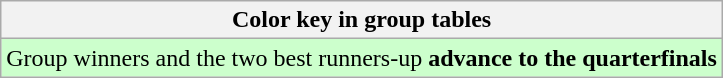<table class="wikitable">
<tr>
<th>Color key in group tables</th>
</tr>
<tr style="background:#cfc;">
<td>Group winners and the two best runners-up <strong>advance to the quarterfinals</strong></td>
</tr>
</table>
